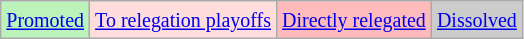<table class="wikitable">
<tr>
<td style="background-color:#BBF3BB;"><small><a href='#'>Promoted</a></small></td>
<td style="background-color:#FFDDDD;"><small><a href='#'>To relegation playoffs</a></small></td>
<td style="background-color:#FFBBBB;"><small><a href='#'>Directly relegated</a></small></td>
<td style="background-color:#CCCCCC;"><small><a href='#'>Dissolved</a></small></td>
</tr>
</table>
